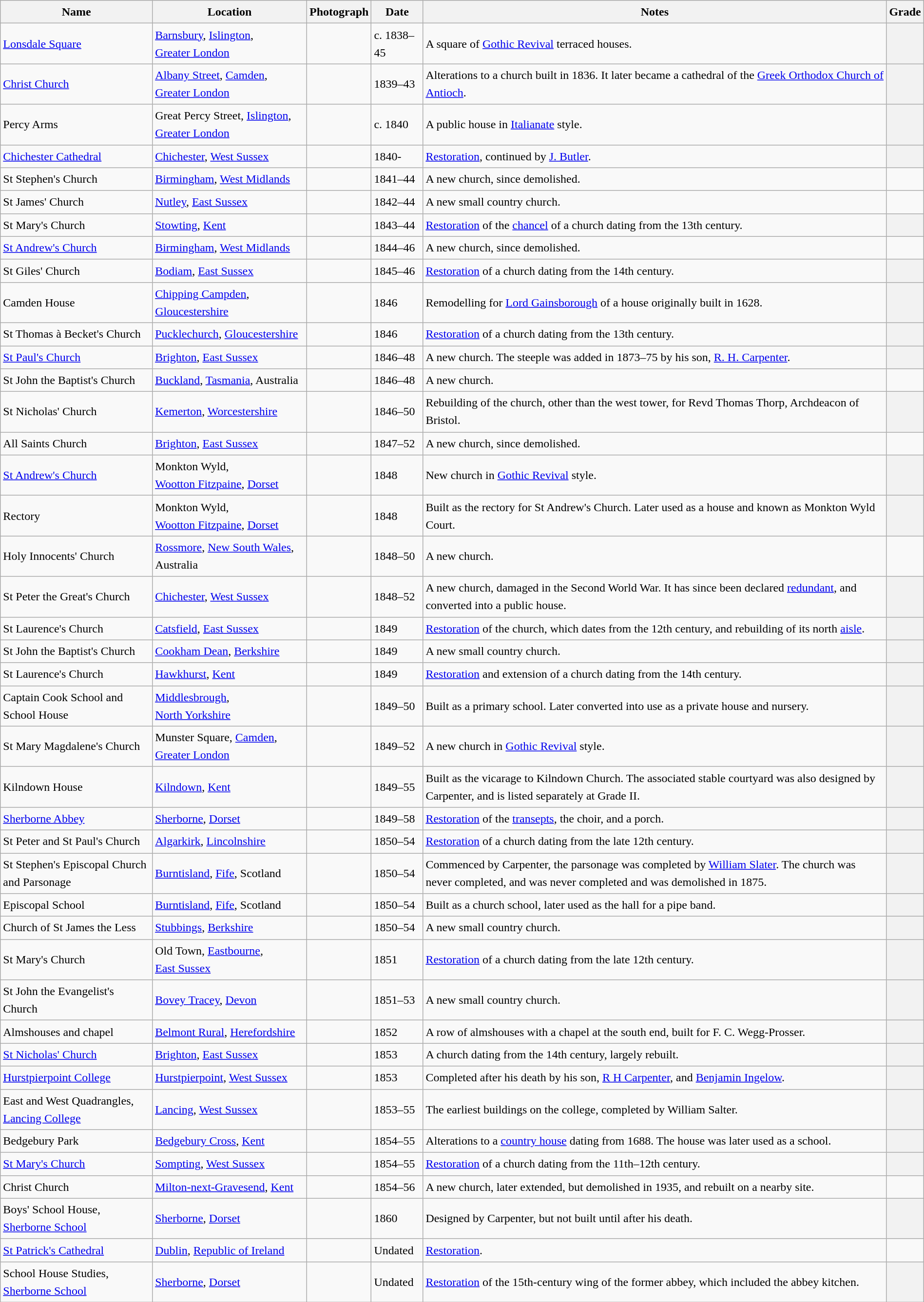<table class="wikitable sortable plainrowheaders" style="width:100%;border:0px;text-align:left;line-height:150%;">
<tr>
<th style="col" style="width:120px">Name</th>
<th style="col" style="width:150px">Location</th>
<th style="col" style="width:100px" class="unsortable">Photograph</th>
<th style="col" style="width:80px">Date</th>
<th scope="col" class="unsortable">Notes</th>
<th style="col" style="width:24px">Grade</th>
</tr>
<tr>
<td><a href='#'>Lonsdale Square</a></td>
<td><a href='#'>Barnsbury</a>, <a href='#'>Islington</a>,<br><a href='#'>Greater London</a><br><small></small></td>
<td></td>
<td>c. 1838–45</td>
<td>A square of <a href='#'>Gothic Revival</a> terraced houses.</td>
<th></th>
</tr>
<tr>
<td><a href='#'>Christ Church</a></td>
<td><a href='#'>Albany Street</a>, <a href='#'>Camden</a>,<br><a href='#'>Greater London</a><br><small></small></td>
<td></td>
<td>1839–43</td>
<td>Alterations to a church built in 1836.  It later became a cathedral of the <a href='#'>Greek Orthodox Church of Antioch</a>.</td>
<th></th>
</tr>
<tr>
<td>Percy Arms</td>
<td>Great Percy Street, <a href='#'>Islington</a>, <a href='#'>Greater London</a><br><small></small></td>
<td></td>
<td>c. 1840</td>
<td>A public house in <a href='#'>Italianate</a> style.</td>
<th></th>
</tr>
<tr>
<td><a href='#'>Chichester Cathedral</a></td>
<td><a href='#'>Chichester</a>, <a href='#'>West Sussex</a><br><small></small></td>
<td></td>
<td>1840-</td>
<td><a href='#'>Restoration</a>, continued by <a href='#'>J. Butler</a>.</td>
<th></th>
</tr>
<tr>
<td>St Stephen's Church</td>
<td><a href='#'>Birmingham</a>, <a href='#'>West Midlands</a></td>
<td></td>
<td>1841–44</td>
<td>A new church, since demolished.</td>
<td></td>
</tr>
<tr>
<td>St James' Church</td>
<td><a href='#'>Nutley</a>, <a href='#'>East Sussex</a><br><small></small></td>
<td></td>
<td>1842–44</td>
<td>A new small country church.</td>
<td></td>
</tr>
<tr>
<td>St Mary's Church</td>
<td><a href='#'>Stowting</a>, <a href='#'>Kent</a><br><small></small></td>
<td></td>
<td>1843–44</td>
<td><a href='#'>Restoration</a> of the <a href='#'>chancel</a> of a church dating from the 13th century.</td>
<th></th>
</tr>
<tr>
<td><a href='#'>St Andrew's Church</a></td>
<td><a href='#'>Birmingham</a>, <a href='#'>West Midlands</a></td>
<td></td>
<td>1844–46</td>
<td>A new church, since demolished.</td>
<td></td>
</tr>
<tr>
<td>St Giles' Church</td>
<td><a href='#'>Bodiam</a>, <a href='#'>East Sussex</a><br><small></small></td>
<td></td>
<td>1845–46</td>
<td><a href='#'>Restoration</a> of a church dating from the 14th century.</td>
<th></th>
</tr>
<tr>
<td>Camden House</td>
<td><a href='#'>Chipping Campden</a>, <a href='#'>Gloucestershire</a><br><small></small></td>
<td></td>
<td>1846</td>
<td>Remodelling for <a href='#'>Lord Gainsborough</a> of a house originally built in 1628.</td>
<th></th>
</tr>
<tr>
<td>St Thomas à Becket's Church</td>
<td><a href='#'>Pucklechurch</a>, <a href='#'>Gloucestershire</a><br><small></small></td>
<td></td>
<td>1846</td>
<td><a href='#'>Restoration</a> of a church dating from the 13th century.</td>
<th></th>
</tr>
<tr>
<td><a href='#'>St Paul's Church</a></td>
<td><a href='#'>Brighton</a>, <a href='#'>East Sussex</a><br><small></small></td>
<td></td>
<td>1846–48</td>
<td>A new church.  The steeple was added in 1873–75 by his son, <a href='#'>R. H. Carpenter</a>.</td>
<th></th>
</tr>
<tr>
<td>St John the Baptist's Church</td>
<td><a href='#'>Buckland</a>, <a href='#'>Tasmania</a>, Australia</td>
<td></td>
<td>1846–48</td>
<td>A new church.</td>
<td></td>
</tr>
<tr>
<td>St Nicholas' Church</td>
<td><a href='#'>Kemerton</a>, <a href='#'>Worcestershire</a><br><small></small></td>
<td></td>
<td>1846–50</td>
<td>Rebuilding of the church, other than the west tower, for Revd Thomas Thorp, Archdeacon of Bristol.</td>
<th></th>
</tr>
<tr>
<td>All Saints Church</td>
<td><a href='#'>Brighton</a>, <a href='#'>East Sussex</a></td>
<td></td>
<td>1847–52</td>
<td>A new church, since demolished.</td>
<td></td>
</tr>
<tr>
<td><a href='#'>St Andrew's Church</a></td>
<td>Monkton Wyld,<br><a href='#'>Wootton Fitzpaine</a>, <a href='#'>Dorset</a><br><small></small></td>
<td></td>
<td>1848</td>
<td>New church in <a href='#'>Gothic Revival</a> style.</td>
<th></th>
</tr>
<tr>
<td>Rectory</td>
<td>Monkton Wyld,<br><a href='#'>Wootton Fitzpaine</a>, <a href='#'>Dorset</a><br><small></small></td>
<td></td>
<td>1848</td>
<td>Built as the rectory for St Andrew's Church.  Later used as a house and known as Monkton Wyld Court.</td>
<th></th>
</tr>
<tr>
<td>Holy Innocents' Church</td>
<td><a href='#'>Rossmore</a>, <a href='#'>New South Wales</a>, Australia</td>
<td></td>
<td>1848–50</td>
<td>A new church.</td>
<td></td>
</tr>
<tr>
<td>St Peter the Great's Church</td>
<td><a href='#'>Chichester</a>, <a href='#'>West Sussex</a><br><small></small></td>
<td></td>
<td>1848–52</td>
<td>A new church, damaged in the Second World War.  It has since been declared <a href='#'>redundant</a>, and converted into a public house.</td>
<th></th>
</tr>
<tr>
<td>St Laurence's Church</td>
<td><a href='#'>Catsfield</a>, <a href='#'>East Sussex</a><br><small></small></td>
<td></td>
<td>1849</td>
<td><a href='#'>Restoration</a> of the church, which dates from the 12th century, and rebuilding of its north <a href='#'>aisle</a>.</td>
<th></th>
</tr>
<tr>
<td>St John the Baptist's Church</td>
<td><a href='#'>Cookham Dean</a>, <a href='#'>Berkshire</a><br><small></small></td>
<td></td>
<td>1849</td>
<td>A new small country church.</td>
<th></th>
</tr>
<tr>
<td>St Laurence's Church</td>
<td><a href='#'>Hawkhurst</a>, <a href='#'>Kent</a><br><small></small></td>
<td></td>
<td>1849</td>
<td><a href='#'>Restoration</a> and extension of a church dating from the 14th century.</td>
<th></th>
</tr>
<tr>
<td>Captain Cook School and School House</td>
<td><a href='#'>Middlesbrough</a>,<br><a href='#'>North Yorkshire</a><br><small></small></td>
<td></td>
<td>1849–50</td>
<td>Built as a primary school.  Later converted into use as a private house and nursery.</td>
<th></th>
</tr>
<tr>
<td>St Mary Magdalene's Church</td>
<td>Munster Square, <a href='#'>Camden</a>, <br><a href='#'>Greater London</a><br><small></small></td>
<td></td>
<td>1849–52</td>
<td>A new church in <a href='#'>Gothic Revival</a> style.</td>
<th></th>
</tr>
<tr>
<td>Kilndown House</td>
<td><a href='#'>Kilndown</a>, <a href='#'>Kent</a><br><small></small></td>
<td></td>
<td>1849–55</td>
<td>Built as the vicarage to Kilndown Church.  The associated stable courtyard was also designed by Carpenter, and is listed separately at Grade II.</td>
<th></th>
</tr>
<tr>
<td><a href='#'>Sherborne Abbey</a></td>
<td><a href='#'>Sherborne</a>, <a href='#'>Dorset</a><br><small></small></td>
<td></td>
<td>1849–58</td>
<td><a href='#'>Restoration</a> of the <a href='#'>transepts</a>, the choir, and a porch.</td>
<th></th>
</tr>
<tr>
<td>St Peter and St Paul's Church</td>
<td><a href='#'>Algarkirk</a>, <a href='#'>Lincolnshire</a><br><small></small></td>
<td></td>
<td>1850–54</td>
<td><a href='#'>Restoration</a> of a church dating from the late 12th century.</td>
<th></th>
</tr>
<tr>
<td>St Stephen's Episcopal Church and Parsonage</td>
<td><a href='#'>Burntisland</a>, <a href='#'>Fife</a>, Scotland</td>
<td></td>
<td>1850–54</td>
<td>Commenced by Carpenter, the parsonage was completed by <a href='#'>William Slater</a>.  The church was never completed, and was never completed and was demolished in 1875.</td>
<th></th>
</tr>
<tr>
<td>Episcopal School</td>
<td><a href='#'>Burntisland</a>, <a href='#'>Fife</a>, Scotland</td>
<td></td>
<td>1850–54</td>
<td>Built as a church school, later used as the hall for a pipe band.</td>
<th></th>
</tr>
<tr>
<td>Church of St James the Less</td>
<td><a href='#'>Stubbings</a>, <a href='#'>Berkshire</a><br><small></small></td>
<td></td>
<td>1850–54</td>
<td>A new small country church.</td>
<th></th>
</tr>
<tr>
<td>St Mary's Church</td>
<td>Old Town, <a href='#'>Eastbourne</a>,<br><a href='#'>East Sussex</a><br><small></small></td>
<td></td>
<td>1851</td>
<td><a href='#'>Restoration</a> of a church dating from the late 12th century.</td>
<th></th>
</tr>
<tr>
<td>St John the Evangelist's Church</td>
<td><a href='#'>Bovey Tracey</a>, <a href='#'>Devon</a><br><small></small></td>
<td></td>
<td>1851–53</td>
<td>A new small country church.</td>
<th></th>
</tr>
<tr>
<td>Almshouses and chapel</td>
<td><a href='#'>Belmont Rural</a>, <a href='#'>Herefordshire</a><br><small></small></td>
<td></td>
<td>1852</td>
<td>A row of almshouses with a chapel at the south end, built for F. C. Wegg-Prosser.</td>
<th></th>
</tr>
<tr>
<td><a href='#'>St Nicholas' Church</a></td>
<td><a href='#'>Brighton</a>, <a href='#'>East Sussex</a><br><small></small></td>
<td></td>
<td>1853</td>
<td>A church dating from the 14th century, largely rebuilt.</td>
<th></th>
</tr>
<tr>
<td><a href='#'>Hurstpierpoint College</a></td>
<td><a href='#'>Hurstpierpoint</a>, <a href='#'>West Sussex</a><br><small></small></td>
<td></td>
<td>1853</td>
<td>Completed after his death by his son, <a href='#'>R H Carpenter</a>, and <a href='#'>Benjamin Ingelow</a>.</td>
<th></th>
</tr>
<tr>
<td>East and West Quadrangles,<br><a href='#'>Lancing College</a></td>
<td><a href='#'>Lancing</a>, <a href='#'>West Sussex</a><br><small></small></td>
<td></td>
<td>1853–55</td>
<td>The earliest buildings on the college, completed by William Salter.</td>
<th></th>
</tr>
<tr>
<td>Bedgebury Park</td>
<td><a href='#'>Bedgebury Cross</a>, <a href='#'>Kent</a><br><small></small></td>
<td></td>
<td>1854–55</td>
<td>Alterations to a <a href='#'>country house</a> dating from 1688.  The house was later used as a school.</td>
<th></th>
</tr>
<tr>
<td><a href='#'>St Mary's Church</a></td>
<td><a href='#'>Sompting</a>, <a href='#'>West Sussex</a><br><small></small></td>
<td></td>
<td>1854–55</td>
<td><a href='#'>Restoration</a> of a church dating from the 11th–12th century.</td>
<th></th>
</tr>
<tr>
<td>Christ Church</td>
<td><a href='#'>Milton-next-Gravesend</a>, <a href='#'>Kent</a></td>
<td></td>
<td>1854–56</td>
<td>A new church, later extended, but demolished in 1935, and rebuilt on a nearby site.</td>
<td></td>
</tr>
<tr>
<td>Boys' School House, <a href='#'>Sherborne School</a></td>
<td><a href='#'>Sherborne</a>, <a href='#'>Dorset</a><br><small></small></td>
<td></td>
<td>1860</td>
<td>Designed by Carpenter, but not built until after his death.</td>
<th></th>
</tr>
<tr>
<td><a href='#'>St Patrick's Cathedral</a></td>
<td><a href='#'>Dublin</a>, <a href='#'>Republic of Ireland</a></td>
<td></td>
<td>Undated</td>
<td><a href='#'>Restoration</a>.</td>
<td></td>
</tr>
<tr>
<td>School House Studies, <a href='#'>Sherborne School</a></td>
<td><a href='#'>Sherborne</a>, <a href='#'>Dorset</a><br><small></small></td>
<td></td>
<td>Undated</td>
<td><a href='#'>Restoration</a> of the 15th-century wing of the former abbey, which included the abbey kitchen.</td>
<th></th>
</tr>
<tr>
</tr>
</table>
